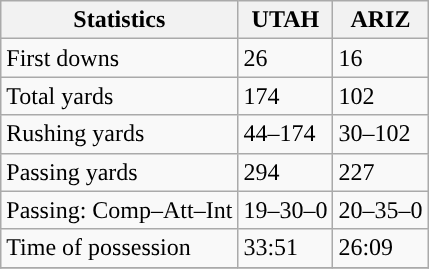<table class="wikitable" style="float: left;">
<tr>
<th>Statistics</th>
<th>UTAH</th>
<th>ARIZ</th>
</tr>
<tr>
<td>First downs</td>
<td>26</td>
<td>16</td>
</tr>
<tr>
<td>Total yards</td>
<td>174</td>
<td>102</td>
</tr>
<tr>
<td>Rushing yards</td>
<td>44–174</td>
<td>30–102</td>
</tr>
<tr>
<td>Passing yards</td>
<td>294</td>
<td>227</td>
</tr>
<tr>
<td>Passing: Comp–Att–Int</td>
<td>19–30–0</td>
<td>20–35–0</td>
</tr>
<tr>
<td>Time of possession</td>
<td>33:51</td>
<td>26:09</td>
</tr>
<tr>
</tr>
</table>
